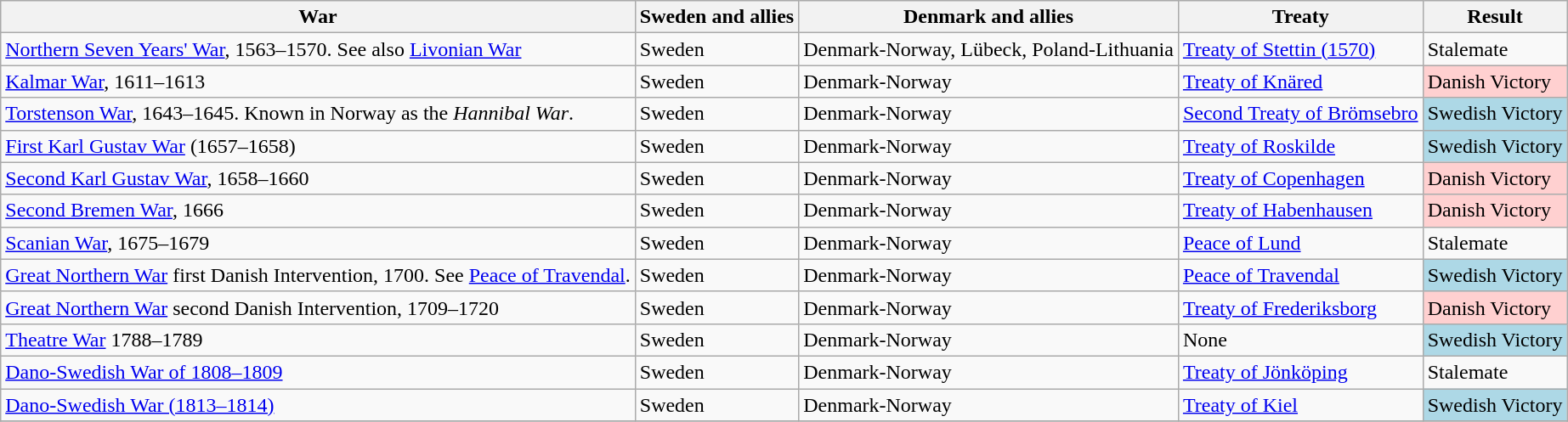<table class="sortable wikitable">
<tr>
<th>War</th>
<th>Sweden and allies</th>
<th>Denmark and allies</th>
<th>Treaty</th>
<th>Result</th>
</tr>
<tr>
<td><a href='#'>Northern Seven Years' War</a>, 1563–1570. See also <a href='#'>Livonian War</a></td>
<td>Sweden</td>
<td>Denmark-Norway, Lübeck, Poland-Lithuania</td>
<td><a href='#'>Treaty of Stettin (1570)</a></td>
<td>Stalemate</td>
</tr>
<tr>
<td><a href='#'>Kalmar War</a>, 1611–1613</td>
<td>Sweden</td>
<td>Denmark-Norway</td>
<td><a href='#'>Treaty of Knäred</a></td>
<td bgcolor="#FFD0D0"">Danish Victory</td>
</tr>
<tr>
<td><a href='#'>Torstenson War</a>, 1643–1645. Known in Norway as the <em>Hannibal War</em>.</td>
<td>Sweden</td>
<td>Denmark-Norway</td>
<td><a href='#'>Second Treaty of Brömsebro</a></td>
<td bgcolor="#ADD8E6">Swedish Victory</td>
</tr>
<tr>
<td><a href='#'>First Karl Gustav War</a>  (1657–1658)</td>
<td>Sweden</td>
<td>Denmark-Norway</td>
<td><a href='#'>Treaty of Roskilde</a></td>
<td bgcolor="#ADD8E6">Swedish Victory</td>
</tr>
<tr>
<td><a href='#'>Second Karl Gustav War</a>, 1658–1660</td>
<td>Sweden</td>
<td>Denmark-Norway</td>
<td><a href='#'>Treaty of Copenhagen</a></td>
<td bgcolor="#FFD0D0"">Danish Victory</td>
</tr>
<tr>
<td><a href='#'>Second Bremen War</a>, 1666</td>
<td>Sweden</td>
<td>Denmark-Norway</td>
<td><a href='#'>Treaty of Habenhausen</a></td>
<td bgcolor="#FFD0D0"">Danish Victory</td>
</tr>
<tr>
<td><a href='#'>Scanian War</a>, 1675–1679</td>
<td>Sweden</td>
<td>Denmark-Norway</td>
<td><a href='#'>Peace of Lund</a></td>
<td>Stalemate</td>
</tr>
<tr>
<td><a href='#'>Great Northern War</a> first Danish Intervention, 1700. See <a href='#'>Peace of Travendal</a>.</td>
<td>Sweden</td>
<td>Denmark-Norway</td>
<td><a href='#'>Peace of Travendal</a></td>
<td bgcolor="#ADD8E6">Swedish Victory</td>
</tr>
<tr>
<td><a href='#'>Great Northern War</a> second Danish Intervention, 1709–1720</td>
<td>Sweden</td>
<td>Denmark-Norway</td>
<td><a href='#'>Treaty of Frederiksborg</a></td>
<td bgcolor="#FFD0D0"">Danish Victory</td>
</tr>
<tr>
<td><a href='#'>Theatre War</a> 1788–1789</td>
<td>Sweden</td>
<td>Denmark-Norway</td>
<td>None</td>
<td bgcolor="#ADD8E6">Swedish Victory</td>
</tr>
<tr>
<td><a href='#'>Dano-Swedish War of 1808–1809</a></td>
<td>Sweden</td>
<td>Denmark-Norway</td>
<td><a href='#'>Treaty of Jönköping</a></td>
<td>Stalemate</td>
</tr>
<tr>
<td><a href='#'>Dano-Swedish War (1813–1814)</a></td>
<td>Sweden</td>
<td>Denmark-Norway</td>
<td><a href='#'>Treaty of Kiel</a></td>
<td bgcolor="#ADD8E6">Swedish Victory</td>
</tr>
<tr>
</tr>
</table>
